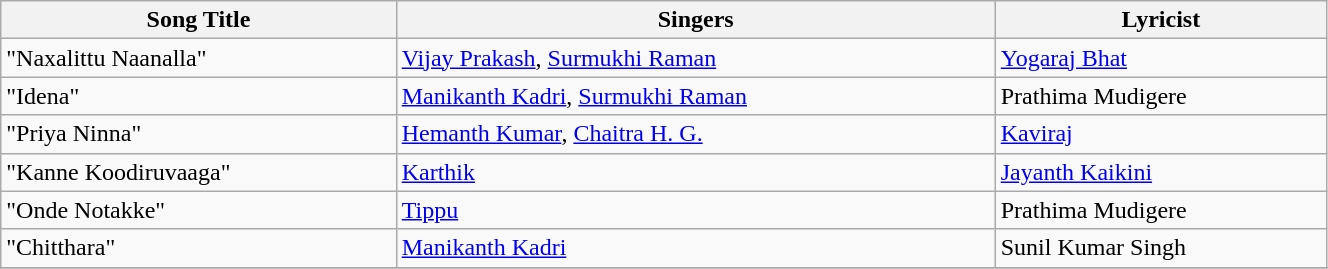<table class="wikitable" width="70%">
<tr>
<th>Song Title</th>
<th>Singers</th>
<th>Lyricist</th>
</tr>
<tr>
<td>"Naxalittu Naanalla"</td>
<td><a href='#'>Vijay Prakash</a>, <a href='#'>Surmukhi Raman</a></td>
<td><a href='#'>Yogaraj Bhat</a></td>
</tr>
<tr>
<td>"Idena"</td>
<td><a href='#'>Manikanth Kadri</a>, <a href='#'>Surmukhi Raman</a></td>
<td>Prathima Mudigere</td>
</tr>
<tr>
<td>"Priya Ninna"</td>
<td><a href='#'>Hemanth Kumar</a>, <a href='#'>Chaitra H. G.</a></td>
<td><a href='#'>Kaviraj</a></td>
</tr>
<tr>
<td>"Kanne Koodiruvaaga"</td>
<td><a href='#'>Karthik</a></td>
<td><a href='#'>Jayanth Kaikini</a></td>
</tr>
<tr>
<td>"Onde Notakke"</td>
<td><a href='#'>Tippu</a></td>
<td>Prathima Mudigere</td>
</tr>
<tr>
<td>"Chitthara"</td>
<td><a href='#'>Manikanth Kadri</a></td>
<td>Sunil Kumar Singh</td>
</tr>
<tr>
</tr>
</table>
